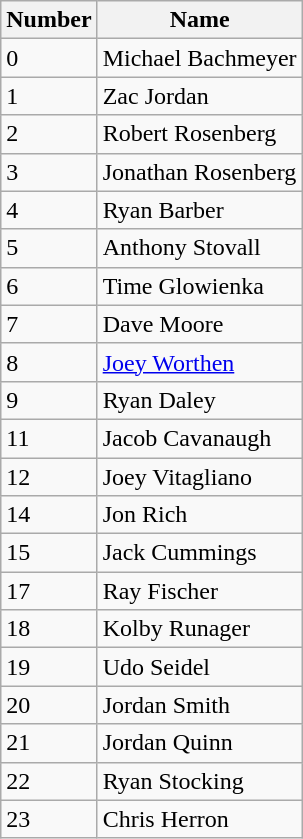<table class="wikitable">
<tr>
<th>Number</th>
<th>Name</th>
</tr>
<tr>
<td>0</td>
<td>Michael Bachmeyer</td>
</tr>
<tr>
<td>1</td>
<td>Zac Jordan</td>
</tr>
<tr>
<td>2</td>
<td>Robert Rosenberg</td>
</tr>
<tr>
<td>3</td>
<td>Jonathan Rosenberg</td>
</tr>
<tr>
<td>4</td>
<td>Ryan Barber</td>
</tr>
<tr>
<td>5</td>
<td>Anthony Stovall</td>
</tr>
<tr>
<td>6</td>
<td>Time Glowienka</td>
</tr>
<tr>
<td>7</td>
<td>Dave Moore</td>
</tr>
<tr>
<td>8</td>
<td><a href='#'>Joey Worthen</a></td>
</tr>
<tr>
<td>9</td>
<td>Ryan Daley</td>
</tr>
<tr>
<td>11</td>
<td>Jacob Cavanaugh</td>
</tr>
<tr>
<td>12</td>
<td>Joey Vitagliano</td>
</tr>
<tr>
<td>14</td>
<td>Jon Rich</td>
</tr>
<tr>
<td>15</td>
<td>Jack Cummings</td>
</tr>
<tr>
<td>17</td>
<td>Ray Fischer</td>
</tr>
<tr>
<td>18</td>
<td>Kolby Runager</td>
</tr>
<tr>
<td>19</td>
<td>Udo Seidel</td>
</tr>
<tr>
<td>20</td>
<td>Jordan Smith</td>
</tr>
<tr>
<td>21</td>
<td>Jordan Quinn</td>
</tr>
<tr>
<td>22</td>
<td>Ryan Stocking</td>
</tr>
<tr>
<td>23</td>
<td>Chris Herron</td>
</tr>
</table>
